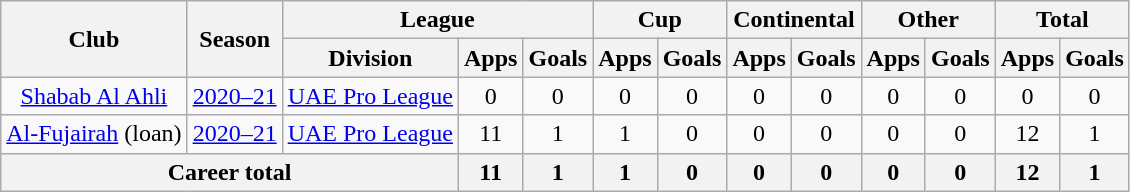<table class="wikitable" style="text-align: center">
<tr>
<th rowspan="2">Club</th>
<th rowspan="2">Season</th>
<th colspan="3">League</th>
<th colspan="2">Cup</th>
<th colspan="2">Continental</th>
<th colspan="2">Other</th>
<th colspan="2">Total</th>
</tr>
<tr>
<th>Division</th>
<th>Apps</th>
<th>Goals</th>
<th>Apps</th>
<th>Goals</th>
<th>Apps</th>
<th>Goals</th>
<th>Apps</th>
<th>Goals</th>
<th>Apps</th>
<th>Goals</th>
</tr>
<tr>
<td><a href='#'>Shabab Al Ahli</a></td>
<td><a href='#'>2020–21</a></td>
<td><a href='#'>UAE Pro League</a></td>
<td>0</td>
<td>0</td>
<td>0</td>
<td>0</td>
<td>0</td>
<td>0</td>
<td>0</td>
<td>0</td>
<td>0</td>
<td>0</td>
</tr>
<tr>
<td rowspan=1><a href='#'>Al-Fujairah</a> (loan)</td>
<td><a href='#'>2020–21</a></td>
<td><a href='#'>UAE Pro League</a></td>
<td>11</td>
<td>1</td>
<td>1</td>
<td>0</td>
<td>0</td>
<td>0</td>
<td>0</td>
<td>0</td>
<td>12</td>
<td>1</td>
</tr>
<tr>
<th colspan="3"><strong>Career total</strong></th>
<th>11</th>
<th>1</th>
<th>1</th>
<th>0</th>
<th>0</th>
<th>0</th>
<th>0</th>
<th>0</th>
<th>12</th>
<th>1</th>
</tr>
</table>
